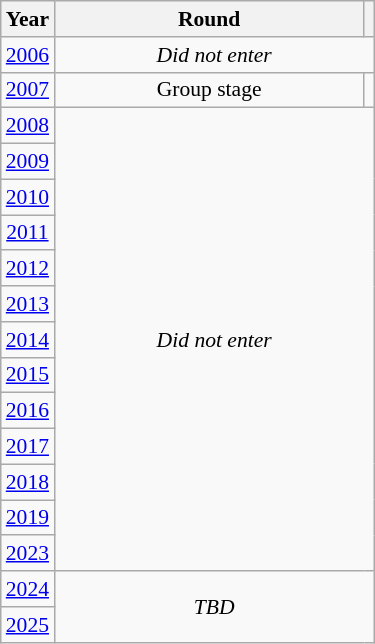<table class="wikitable" style="text-align: center; font-size:90%">
<tr>
<th>Year</th>
<th style="width:200px">Round</th>
<th></th>
</tr>
<tr>
<td><a href='#'>2006</a></td>
<td colspan="2"><em>Did not enter</em></td>
</tr>
<tr>
<td><a href='#'>2007</a></td>
<td>Group stage</td>
<td></td>
</tr>
<tr>
<td><a href='#'>2008</a></td>
<td colspan="2" rowspan="13"><em>Did not enter</em></td>
</tr>
<tr>
<td><a href='#'>2009</a></td>
</tr>
<tr>
<td><a href='#'>2010</a></td>
</tr>
<tr>
<td><a href='#'>2011</a></td>
</tr>
<tr>
<td><a href='#'>2012</a></td>
</tr>
<tr>
<td><a href='#'>2013</a></td>
</tr>
<tr>
<td><a href='#'>2014</a></td>
</tr>
<tr>
<td><a href='#'>2015</a></td>
</tr>
<tr>
<td><a href='#'>2016</a></td>
</tr>
<tr>
<td><a href='#'>2017</a></td>
</tr>
<tr>
<td><a href='#'>2018</a></td>
</tr>
<tr>
<td><a href='#'>2019</a></td>
</tr>
<tr>
<td><a href='#'>2023</a></td>
</tr>
<tr>
<td><a href='#'>2024</a></td>
<td colspan="2" rowspan="2"><em>TBD</em></td>
</tr>
<tr>
<td><a href='#'>2025</a></td>
</tr>
</table>
